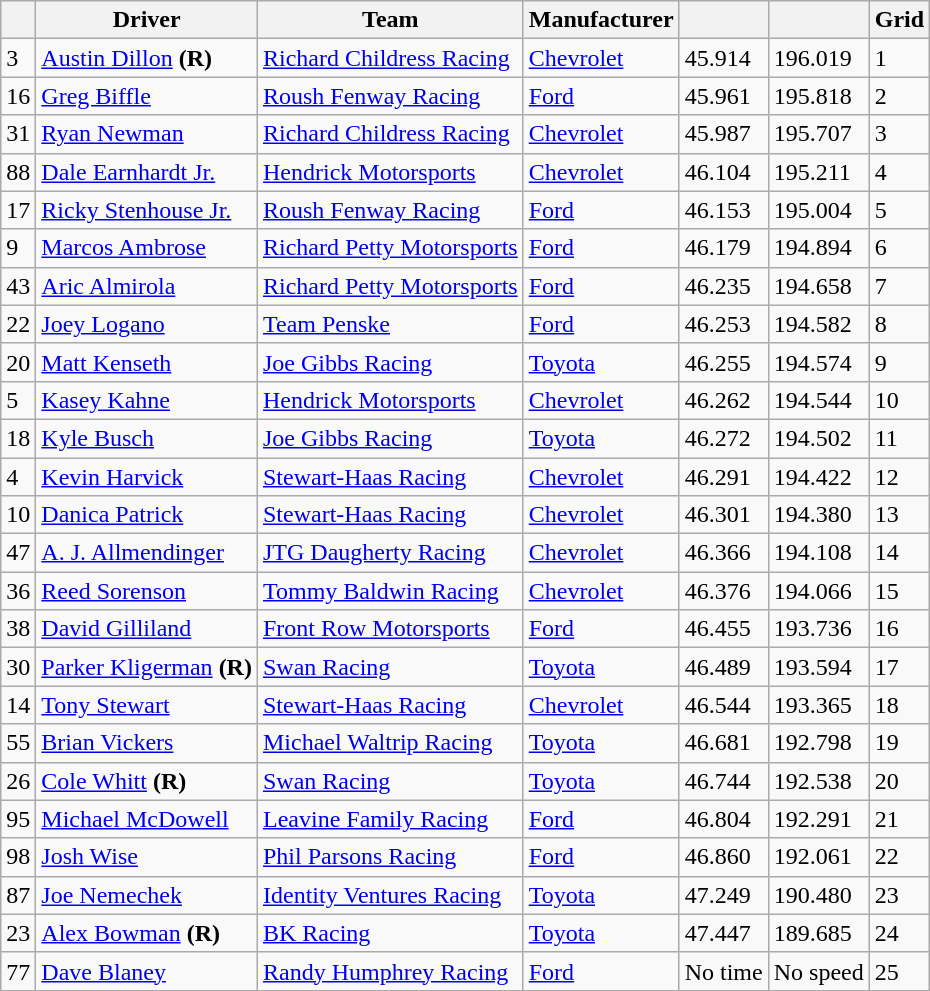<table class="wikitable">
<tr>
<th></th>
<th>Driver</th>
<th>Team</th>
<th>Manufacturer</th>
<th></th>
<th></th>
<th>Grid</th>
</tr>
<tr>
<td>3</td>
<td><a href='#'>Austin Dillon</a> <strong>(R)</strong></td>
<td><a href='#'>Richard Childress Racing</a></td>
<td><a href='#'>Chevrolet</a></td>
<td>45.914</td>
<td>196.019</td>
<td>1</td>
</tr>
<tr>
<td>16</td>
<td><a href='#'>Greg Biffle</a></td>
<td><a href='#'>Roush Fenway Racing</a></td>
<td><a href='#'>Ford</a></td>
<td>45.961</td>
<td>195.818</td>
<td>2</td>
</tr>
<tr>
<td>31</td>
<td><a href='#'>Ryan Newman</a></td>
<td><a href='#'>Richard Childress Racing</a></td>
<td><a href='#'>Chevrolet</a></td>
<td>45.987</td>
<td>195.707</td>
<td>3</td>
</tr>
<tr>
<td>88</td>
<td><a href='#'>Dale Earnhardt Jr.</a></td>
<td><a href='#'>Hendrick Motorsports</a></td>
<td><a href='#'>Chevrolet</a></td>
<td>46.104</td>
<td>195.211</td>
<td>4</td>
</tr>
<tr>
<td>17</td>
<td><a href='#'>Ricky Stenhouse Jr.</a></td>
<td><a href='#'>Roush Fenway Racing</a></td>
<td><a href='#'>Ford</a></td>
<td>46.153</td>
<td>195.004</td>
<td>5</td>
</tr>
<tr>
<td>9</td>
<td><a href='#'>Marcos Ambrose</a></td>
<td><a href='#'>Richard Petty Motorsports</a></td>
<td><a href='#'>Ford</a></td>
<td>46.179</td>
<td>194.894</td>
<td>6</td>
</tr>
<tr>
<td>43</td>
<td><a href='#'>Aric Almirola</a></td>
<td><a href='#'>Richard Petty Motorsports</a></td>
<td><a href='#'>Ford</a></td>
<td>46.235</td>
<td>194.658</td>
<td>7</td>
</tr>
<tr>
<td>22</td>
<td><a href='#'>Joey Logano</a></td>
<td><a href='#'>Team Penske</a></td>
<td><a href='#'>Ford</a></td>
<td>46.253</td>
<td>194.582</td>
<td>8</td>
</tr>
<tr>
<td>20</td>
<td><a href='#'>Matt Kenseth</a></td>
<td><a href='#'>Joe Gibbs Racing</a></td>
<td><a href='#'>Toyota</a></td>
<td>46.255</td>
<td>194.574</td>
<td>9</td>
</tr>
<tr>
<td>5</td>
<td><a href='#'>Kasey Kahne</a></td>
<td><a href='#'>Hendrick Motorsports</a></td>
<td><a href='#'>Chevrolet</a></td>
<td>46.262</td>
<td>194.544</td>
<td>10</td>
</tr>
<tr>
<td>18</td>
<td><a href='#'>Kyle Busch</a></td>
<td><a href='#'>Joe Gibbs Racing</a></td>
<td><a href='#'>Toyota</a></td>
<td>46.272</td>
<td>194.502</td>
<td>11</td>
</tr>
<tr>
<td>4</td>
<td><a href='#'>Kevin Harvick</a></td>
<td><a href='#'>Stewart-Haas Racing</a></td>
<td><a href='#'>Chevrolet</a></td>
<td>46.291</td>
<td>194.422</td>
<td>12</td>
</tr>
<tr>
<td>10</td>
<td><a href='#'>Danica Patrick</a></td>
<td><a href='#'>Stewart-Haas Racing</a></td>
<td><a href='#'>Chevrolet</a></td>
<td>46.301</td>
<td>194.380</td>
<td>13</td>
</tr>
<tr>
<td>47</td>
<td><a href='#'>A. J. Allmendinger</a></td>
<td><a href='#'>JTG Daugherty Racing</a></td>
<td><a href='#'>Chevrolet</a></td>
<td>46.366</td>
<td>194.108</td>
<td>14</td>
</tr>
<tr>
<td>36</td>
<td><a href='#'>Reed Sorenson</a></td>
<td><a href='#'>Tommy Baldwin Racing</a></td>
<td><a href='#'>Chevrolet</a></td>
<td>46.376</td>
<td>194.066</td>
<td>15</td>
</tr>
<tr>
<td>38</td>
<td><a href='#'>David Gilliland</a></td>
<td><a href='#'>Front Row Motorsports</a></td>
<td><a href='#'>Ford</a></td>
<td>46.455</td>
<td>193.736</td>
<td>16</td>
</tr>
<tr>
<td>30</td>
<td><a href='#'>Parker Kligerman</a> <strong>(R)</strong></td>
<td><a href='#'>Swan Racing</a></td>
<td><a href='#'>Toyota</a></td>
<td>46.489</td>
<td>193.594</td>
<td>17</td>
</tr>
<tr>
<td>14</td>
<td><a href='#'>Tony Stewart</a></td>
<td><a href='#'>Stewart-Haas Racing</a></td>
<td><a href='#'>Chevrolet</a></td>
<td>46.544</td>
<td>193.365</td>
<td>18</td>
</tr>
<tr>
<td>55</td>
<td><a href='#'>Brian Vickers</a></td>
<td><a href='#'>Michael Waltrip Racing</a></td>
<td><a href='#'>Toyota</a></td>
<td>46.681</td>
<td>192.798</td>
<td>19</td>
</tr>
<tr>
<td>26</td>
<td><a href='#'>Cole Whitt</a> <strong>(R)</strong></td>
<td><a href='#'>Swan Racing</a></td>
<td><a href='#'>Toyota</a></td>
<td>46.744</td>
<td>192.538</td>
<td>20</td>
</tr>
<tr>
<td>95</td>
<td><a href='#'>Michael McDowell</a></td>
<td><a href='#'>Leavine Family Racing</a></td>
<td><a href='#'>Ford</a></td>
<td>46.804</td>
<td>192.291</td>
<td>21</td>
</tr>
<tr>
<td>98</td>
<td><a href='#'>Josh Wise</a></td>
<td><a href='#'>Phil Parsons Racing</a></td>
<td><a href='#'>Ford</a></td>
<td>46.860</td>
<td>192.061</td>
<td>22</td>
</tr>
<tr>
<td>87</td>
<td><a href='#'>Joe Nemechek</a></td>
<td><a href='#'>Identity Ventures Racing</a></td>
<td><a href='#'>Toyota</a></td>
<td>47.249</td>
<td>190.480</td>
<td>23</td>
</tr>
<tr>
<td>23</td>
<td><a href='#'>Alex Bowman</a> <strong>(R)</strong></td>
<td><a href='#'>BK Racing</a></td>
<td><a href='#'>Toyota</a></td>
<td>47.447</td>
<td>189.685</td>
<td>24</td>
</tr>
<tr>
<td>77</td>
<td><a href='#'>Dave Blaney</a></td>
<td><a href='#'>Randy Humphrey Racing</a></td>
<td><a href='#'>Ford</a></td>
<td>No time</td>
<td>No speed</td>
<td>25</td>
</tr>
</table>
